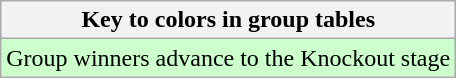<table class="wikitable">
<tr>
<th>Key to colors in group tables</th>
</tr>
<tr bgcolor=#ccffcc>
<td>Group winners advance to the Knockout stage</td>
</tr>
</table>
